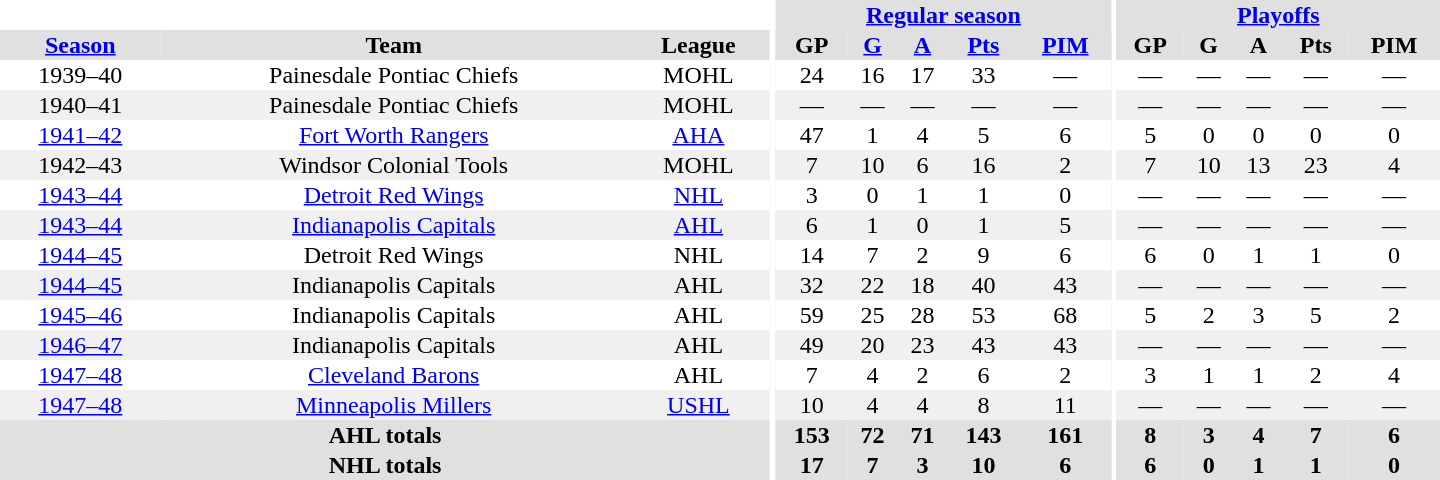<table border="0" cellpadding="1" cellspacing="0" style="text-align:center; width:60em">
<tr bgcolor="#e0e0e0">
<th colspan="3" bgcolor="#ffffff"></th>
<th rowspan="100" bgcolor="#ffffff"></th>
<th colspan="5"><a href='#'>Regular season</a></th>
<th rowspan="100" bgcolor="#ffffff"></th>
<th colspan="5"><a href='#'>Playoffs</a></th>
</tr>
<tr bgcolor="#e0e0e0">
<th><a href='#'>Season</a></th>
<th>Team</th>
<th>League</th>
<th>GP</th>
<th><a href='#'>G</a></th>
<th><a href='#'>A</a></th>
<th><a href='#'>Pts</a></th>
<th><a href='#'>PIM</a></th>
<th>GP</th>
<th>G</th>
<th>A</th>
<th>Pts</th>
<th>PIM</th>
</tr>
<tr>
<td>1939–40</td>
<td>Painesdale Pontiac Chiefs</td>
<td>MOHL</td>
<td>24</td>
<td>16</td>
<td>17</td>
<td>33</td>
<td>—</td>
<td>—</td>
<td>—</td>
<td>—</td>
<td>—</td>
<td>—</td>
</tr>
<tr bgcolor="#f0f0f0">
<td>1940–41</td>
<td>Painesdale Pontiac Chiefs</td>
<td>MOHL</td>
<td>—</td>
<td>—</td>
<td>—</td>
<td>—</td>
<td>—</td>
<td>—</td>
<td>—</td>
<td>—</td>
<td>—</td>
<td>—</td>
</tr>
<tr>
<td><a href='#'>1941–42</a></td>
<td><a href='#'>Fort Worth Rangers</a></td>
<td><a href='#'>AHA</a></td>
<td>47</td>
<td>1</td>
<td>4</td>
<td>5</td>
<td>6</td>
<td>5</td>
<td>0</td>
<td>0</td>
<td>0</td>
<td>0</td>
</tr>
<tr bgcolor="#f0f0f0">
<td>1942–43</td>
<td>Windsor Colonial Tools</td>
<td>MOHL</td>
<td>7</td>
<td>10</td>
<td>6</td>
<td>16</td>
<td>2</td>
<td>7</td>
<td>10</td>
<td>13</td>
<td>23</td>
<td>4</td>
</tr>
<tr>
<td><a href='#'>1943–44</a></td>
<td><a href='#'>Detroit Red Wings</a></td>
<td><a href='#'>NHL</a></td>
<td>3</td>
<td>0</td>
<td>1</td>
<td>1</td>
<td>0</td>
<td>—</td>
<td>—</td>
<td>—</td>
<td>—</td>
<td>—</td>
</tr>
<tr bgcolor="#f0f0f0">
<td><a href='#'>1943–44</a></td>
<td><a href='#'>Indianapolis Capitals</a></td>
<td><a href='#'>AHL</a></td>
<td>6</td>
<td>1</td>
<td>0</td>
<td>1</td>
<td>5</td>
<td>—</td>
<td>—</td>
<td>—</td>
<td>—</td>
<td>—</td>
</tr>
<tr>
<td><a href='#'>1944–45</a></td>
<td>Detroit Red Wings</td>
<td>NHL</td>
<td>14</td>
<td>7</td>
<td>2</td>
<td>9</td>
<td>6</td>
<td>6</td>
<td>0</td>
<td>1</td>
<td>1</td>
<td>0</td>
</tr>
<tr bgcolor="#f0f0f0">
<td><a href='#'>1944–45</a></td>
<td>Indianapolis Capitals</td>
<td>AHL</td>
<td>32</td>
<td>22</td>
<td>18</td>
<td>40</td>
<td>43</td>
<td>—</td>
<td>—</td>
<td>—</td>
<td>—</td>
<td>—</td>
</tr>
<tr>
<td><a href='#'>1945–46</a></td>
<td>Indianapolis Capitals</td>
<td>AHL</td>
<td>59</td>
<td>25</td>
<td>28</td>
<td>53</td>
<td>68</td>
<td>5</td>
<td>2</td>
<td>3</td>
<td>5</td>
<td>2</td>
</tr>
<tr bgcolor="#f0f0f0">
<td><a href='#'>1946–47</a></td>
<td>Indianapolis Capitals</td>
<td>AHL</td>
<td>49</td>
<td>20</td>
<td>23</td>
<td>43</td>
<td>43</td>
<td>—</td>
<td>—</td>
<td>—</td>
<td>—</td>
<td>—</td>
</tr>
<tr>
<td><a href='#'>1947–48</a></td>
<td><a href='#'>Cleveland Barons</a></td>
<td>AHL</td>
<td>7</td>
<td>4</td>
<td>2</td>
<td>6</td>
<td>2</td>
<td>3</td>
<td>1</td>
<td>1</td>
<td>2</td>
<td>4</td>
</tr>
<tr bgcolor="#f0f0f0">
<td><a href='#'>1947–48</a></td>
<td><a href='#'>Minneapolis Millers</a></td>
<td><a href='#'>USHL</a></td>
<td>10</td>
<td>4</td>
<td>4</td>
<td>8</td>
<td>11</td>
<td>—</td>
<td>—</td>
<td>—</td>
<td>—</td>
<td>—</td>
</tr>
<tr bgcolor="#e0e0e0">
<th colspan="3">AHL totals</th>
<th>153</th>
<th>72</th>
<th>71</th>
<th>143</th>
<th>161</th>
<th>8</th>
<th>3</th>
<th>4</th>
<th>7</th>
<th>6</th>
</tr>
<tr bgcolor="#e0e0e0">
<th colspan="3">NHL totals</th>
<th>17</th>
<th>7</th>
<th>3</th>
<th>10</th>
<th>6</th>
<th>6</th>
<th>0</th>
<th>1</th>
<th>1</th>
<th>0</th>
</tr>
</table>
